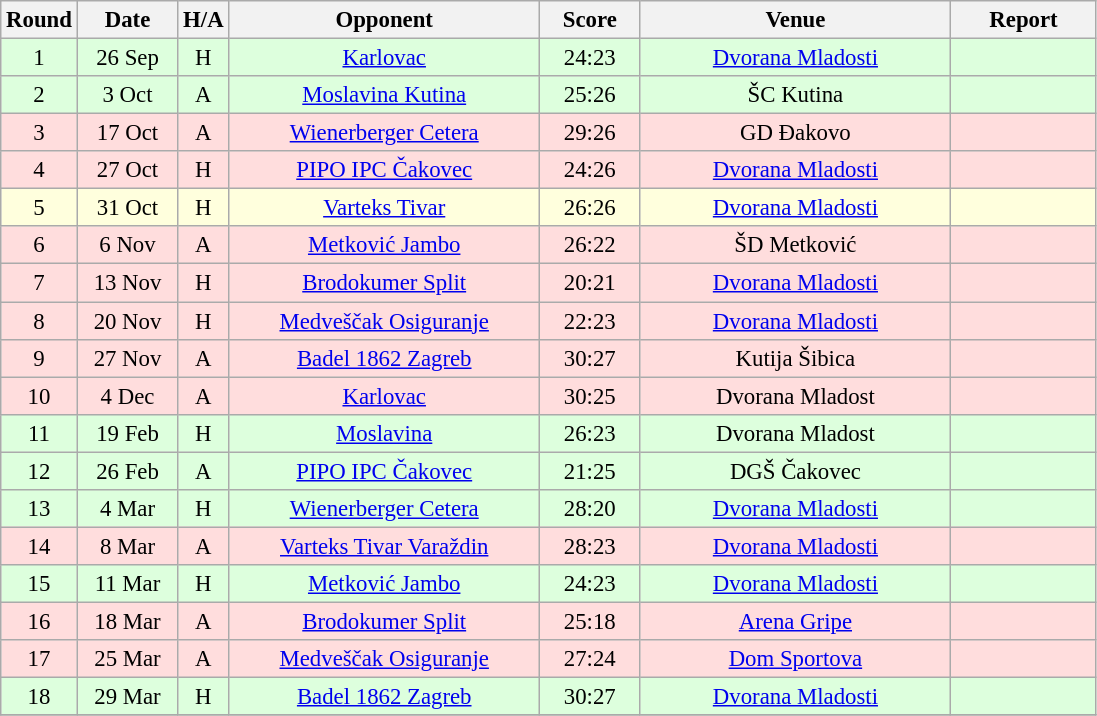<table class="wikitable sortable" style="text-align: center; font-size:95%;">
<tr>
<th width="30">Round</th>
<th width="60">Date</th>
<th width="20">H/A</th>
<th width="200">Opponent</th>
<th width="60">Score</th>
<th width="200">Venue</th>
<th width="90" class="unsortable">Report</th>
</tr>
<tr bgcolor="#ddffdd">
<td>1</td>
<td>26 Sep</td>
<td>H</td>
<td><a href='#'>Karlovac</a></td>
<td>24:23</td>
<td><a href='#'>Dvorana Mladosti</a></td>
<td></td>
</tr>
<tr bgcolor="#ddffdd">
<td>2</td>
<td>3 Oct</td>
<td>A</td>
<td><a href='#'>Moslavina Kutina</a></td>
<td>25:26</td>
<td>ŠC Kutina</td>
<td></td>
</tr>
<tr bgcolor="#ffdddd">
<td>3</td>
<td>17 Oct</td>
<td>A</td>
<td><a href='#'>Wienerberger Cetera</a></td>
<td>29:26</td>
<td>GD Đakovo</td>
<td></td>
</tr>
<tr bgcolor="#ffdddd">
<td>4</td>
<td>27 Oct</td>
<td>H</td>
<td><a href='#'>PIPO IPC Čakovec</a></td>
<td>24:26</td>
<td><a href='#'>Dvorana Mladosti</a></td>
<td></td>
</tr>
<tr bgcolor="#ffffdd">
<td>5</td>
<td>31 Oct</td>
<td>H</td>
<td><a href='#'>Varteks Tivar</a></td>
<td>26:26</td>
<td><a href='#'>Dvorana Mladosti</a></td>
<td></td>
</tr>
<tr bgcolor="#ffdddd">
<td>6</td>
<td>6 Nov</td>
<td>A</td>
<td><a href='#'>Metković Jambo</a></td>
<td>26:22</td>
<td>ŠD Metković</td>
<td></td>
</tr>
<tr bgcolor="#ffdddd">
<td>7</td>
<td>13 Nov</td>
<td>H</td>
<td><a href='#'>Brodokumer Split</a></td>
<td>20:21</td>
<td><a href='#'>Dvorana Mladosti</a></td>
<td></td>
</tr>
<tr bgcolor="#ffdddd">
<td>8</td>
<td>20 Nov</td>
<td>H</td>
<td><a href='#'>Medveščak Osiguranje</a></td>
<td>22:23</td>
<td><a href='#'>Dvorana Mladosti</a></td>
<td></td>
</tr>
<tr bgcolor="#ffdddd">
<td>9</td>
<td>27 Nov</td>
<td>A</td>
<td><a href='#'>Badel 1862 Zagreb</a></td>
<td>30:27</td>
<td>Kutija Šibica</td>
<td></td>
</tr>
<tr bgcolor="#ffdddd">
<td>10</td>
<td>4 Dec</td>
<td>A</td>
<td><a href='#'>Karlovac</a></td>
<td>30:25</td>
<td>Dvorana Mladost</td>
<td></td>
</tr>
<tr bgcolor="#ddffdd">
<td>11</td>
<td>19 Feb</td>
<td>H</td>
<td><a href='#'>Moslavina</a></td>
<td>26:23</td>
<td>Dvorana Mladost</td>
<td></td>
</tr>
<tr bgcolor="#ddffdd">
<td>12</td>
<td>26 Feb</td>
<td>A</td>
<td><a href='#'>PIPO IPC Čakovec</a></td>
<td>21:25</td>
<td>DGŠ Čakovec</td>
<td></td>
</tr>
<tr bgcolor="#ddffdd">
<td>13</td>
<td>4 Mar</td>
<td>H</td>
<td><a href='#'>Wienerberger Cetera</a></td>
<td>28:20</td>
<td><a href='#'>Dvorana Mladosti</a></td>
<td></td>
</tr>
<tr bgcolor="#ffdddd">
<td>14</td>
<td>8 Mar</td>
<td>A</td>
<td><a href='#'>Varteks Tivar Varaždin</a></td>
<td>28:23</td>
<td><a href='#'>Dvorana Mladosti</a></td>
<td></td>
</tr>
<tr bgcolor="#ddffdd">
<td>15</td>
<td>11 Mar</td>
<td>H</td>
<td><a href='#'>Metković Jambo</a></td>
<td>24:23</td>
<td><a href='#'>Dvorana Mladosti</a></td>
<td></td>
</tr>
<tr bgcolor="#ffdddd">
<td>16</td>
<td>18 Mar</td>
<td>A</td>
<td><a href='#'>Brodokumer Split</a></td>
<td>25:18</td>
<td><a href='#'>Arena Gripe</a></td>
<td></td>
</tr>
<tr bgcolor="#ffdddd">
<td>17</td>
<td>25 Mar</td>
<td>A</td>
<td><a href='#'>Medveščak Osiguranje</a></td>
<td>27:24</td>
<td><a href='#'>Dom Sportova</a></td>
<td></td>
</tr>
<tr bgcolor="#ddffdd">
<td>18</td>
<td>29 Mar</td>
<td>H</td>
<td><a href='#'>Badel 1862 Zagreb</a></td>
<td>30:27</td>
<td><a href='#'>Dvorana Mladosti</a></td>
<td></td>
</tr>
<tr bgcolor="#ddffdd">
</tr>
</table>
